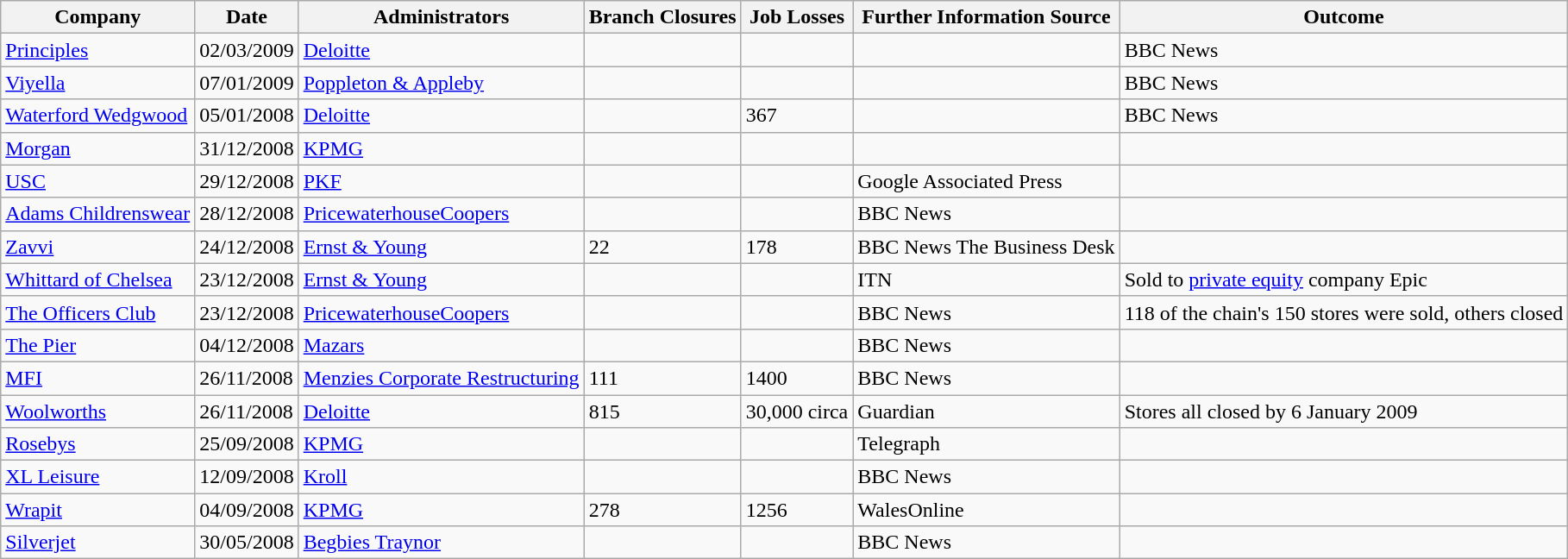<table class="wikitable">
<tr>
<th>Company</th>
<th>Date</th>
<th>Administrators</th>
<th>Branch Closures</th>
<th>Job Losses</th>
<th>Further Information Source</th>
<th>Outcome</th>
</tr>
<tr>
<td><a href='#'>Principles</a></td>
<td>02/03/2009</td>
<td><a href='#'>Deloitte</a></td>
<td></td>
<td></td>
<td></td>
<td>BBC News</td>
</tr>
<tr>
<td><a href='#'>Viyella</a></td>
<td>07/01/2009</td>
<td><a href='#'>Poppleton & Appleby</a></td>
<td></td>
<td></td>
<td></td>
<td>BBC News</td>
</tr>
<tr>
<td><a href='#'>Waterford Wedgwood</a></td>
<td>05/01/2008</td>
<td><a href='#'>Deloitte</a></td>
<td></td>
<td>367</td>
<td></td>
<td>BBC News</td>
</tr>
<tr>
<td><a href='#'>Morgan</a></td>
<td>31/12/2008</td>
<td><a href='#'>KPMG</a></td>
<td></td>
<td></td>
<td></td>
<td></td>
</tr>
<tr>
<td><a href='#'>USC</a></td>
<td>29/12/2008</td>
<td><a href='#'>PKF</a></td>
<td></td>
<td></td>
<td>Google Associated Press</td>
<td></td>
</tr>
<tr>
<td><a href='#'>Adams Childrenswear</a></td>
<td>28/12/2008</td>
<td><a href='#'>PricewaterhouseCoopers</a></td>
<td></td>
<td></td>
<td>BBC News</td>
<td></td>
</tr>
<tr>
<td><a href='#'>Zavvi</a></td>
<td>24/12/2008</td>
<td><a href='#'>Ernst & Young</a></td>
<td>22</td>
<td>178</td>
<td>BBC News The Business Desk</td>
<td></td>
</tr>
<tr>
<td><a href='#'>Whittard of Chelsea</a></td>
<td>23/12/2008</td>
<td><a href='#'>Ernst & Young</a></td>
<td></td>
<td></td>
<td>ITN</td>
<td>Sold to <a href='#'>private equity</a> company Epic</td>
</tr>
<tr>
<td><a href='#'>The Officers Club</a></td>
<td>23/12/2008</td>
<td><a href='#'>PricewaterhouseCoopers</a></td>
<td></td>
<td></td>
<td>BBC News</td>
<td>118 of the chain's 150 stores were sold, others closed</td>
</tr>
<tr>
<td><a href='#'>The Pier</a></td>
<td>04/12/2008</td>
<td><a href='#'>Mazars</a></td>
<td></td>
<td></td>
<td>BBC News</td>
<td></td>
</tr>
<tr>
<td><a href='#'>MFI</a></td>
<td>26/11/2008</td>
<td><a href='#'>Menzies Corporate Restructuring</a></td>
<td>111</td>
<td>1400</td>
<td>BBC News</td>
<td></td>
</tr>
<tr>
<td><a href='#'>Woolworths</a></td>
<td>26/11/2008</td>
<td><a href='#'>Deloitte</a></td>
<td>815</td>
<td>30,000 circa</td>
<td>Guardian</td>
<td>Stores all closed by 6 January 2009</td>
</tr>
<tr>
<td><a href='#'>Rosebys</a></td>
<td>25/09/2008</td>
<td><a href='#'>KPMG</a></td>
<td></td>
<td></td>
<td>Telegraph</td>
<td></td>
</tr>
<tr>
<td><a href='#'>XL Leisure</a></td>
<td>12/09/2008</td>
<td><a href='#'>Kroll</a></td>
<td></td>
<td></td>
<td>BBC News</td>
<td></td>
</tr>
<tr>
<td><a href='#'>Wrapit</a></td>
<td>04/09/2008</td>
<td><a href='#'>KPMG</a></td>
<td>278</td>
<td>1256</td>
<td>WalesOnline</td>
<td></td>
</tr>
<tr>
<td><a href='#'>Silverjet</a></td>
<td>30/05/2008</td>
<td><a href='#'>Begbies Traynor</a></td>
<td></td>
<td></td>
<td>BBC News</td>
<td></td>
</tr>
</table>
